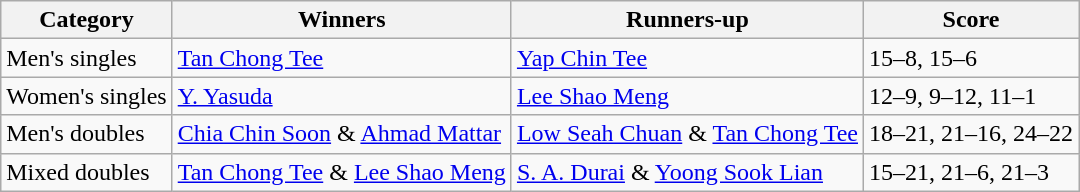<table class="wikitable">
<tr>
<th>Category</th>
<th>Winners</th>
<th>Runners-up</th>
<th>Score</th>
</tr>
<tr>
<td>Men's singles</td>
<td> <a href='#'>Tan Chong Tee</a></td>
<td> <a href='#'>Yap Chin Tee</a></td>
<td>15–8, 15–6</td>
</tr>
<tr>
<td>Women's singles</td>
<td> <a href='#'>Y. Yasuda</a></td>
<td> <a href='#'>Lee Shao Meng</a></td>
<td>12–9, 9–12, 11–1</td>
</tr>
<tr>
<td>Men's doubles</td>
<td> <a href='#'>Chia Chin Soon</a> & <a href='#'>Ahmad Mattar</a></td>
<td> <a href='#'>Low Seah Chuan</a> & <a href='#'>Tan Chong Tee</a></td>
<td>18–21, 21–16, 24–22</td>
</tr>
<tr>
<td>Mixed doubles</td>
<td> <a href='#'>Tan Chong Tee</a> & <a href='#'>Lee Shao Meng</a></td>
<td> <a href='#'>S. A. Durai</a> & <a href='#'>Yoong Sook Lian</a></td>
<td>15–21, 21–6, 21–3</td>
</tr>
</table>
